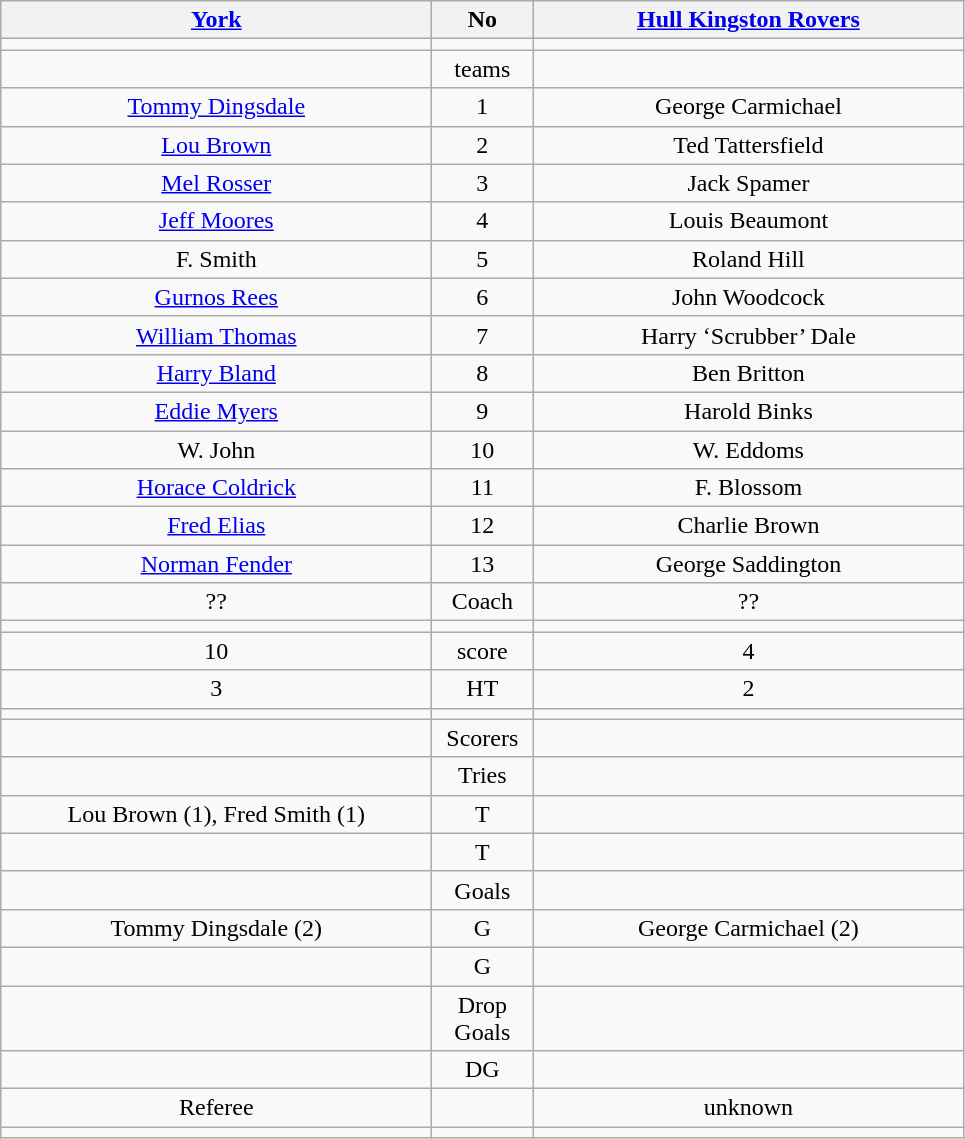<table class="wikitable" style="text-align:center;">
<tr>
<th width=280 abbr=winner><a href='#'>York</a></th>
<th width=60 abbr="Number">No</th>
<th width=280 abbr=runner-up><a href='#'>Hull Kingston Rovers</a></th>
</tr>
<tr>
<td></td>
<td></td>
<td></td>
</tr>
<tr>
<td></td>
<td>teams</td>
<td></td>
</tr>
<tr>
<td><a href='#'>Tommy Dingsdale</a></td>
<td>1</td>
<td>George Carmichael</td>
</tr>
<tr>
<td><a href='#'>Lou Brown</a></td>
<td>2</td>
<td>Ted Tattersfield</td>
</tr>
<tr>
<td><a href='#'>Mel Rosser</a></td>
<td>3</td>
<td>Jack Spamer</td>
</tr>
<tr>
<td><a href='#'>Jeff Moores</a></td>
<td>4</td>
<td>Louis Beaumont</td>
</tr>
<tr>
<td>F. Smith</td>
<td>5</td>
<td>Roland Hill</td>
</tr>
<tr>
<td><a href='#'>Gurnos Rees</a></td>
<td>6</td>
<td>John Woodcock</td>
</tr>
<tr>
<td><a href='#'>William Thomas</a></td>
<td>7</td>
<td>Harry ‘Scrubber’ Dale</td>
</tr>
<tr>
<td><a href='#'>Harry Bland</a></td>
<td>8</td>
<td>Ben Britton</td>
</tr>
<tr>
<td><a href='#'>Eddie Myers</a></td>
<td>9</td>
<td>Harold Binks</td>
</tr>
<tr>
<td>W. John</td>
<td>10</td>
<td>W. Eddoms</td>
</tr>
<tr>
<td><a href='#'>Horace Coldrick</a></td>
<td>11</td>
<td>F. Blossom</td>
</tr>
<tr>
<td><a href='#'>Fred Elias</a></td>
<td>12</td>
<td>Charlie Brown</td>
</tr>
<tr>
<td><a href='#'>Norman Fender</a></td>
<td>13</td>
<td>George Saddington</td>
</tr>
<tr>
<td>??</td>
<td>Coach</td>
<td>??</td>
</tr>
<tr>
<td></td>
<td></td>
<td></td>
</tr>
<tr>
<td>10</td>
<td>score</td>
<td>4</td>
</tr>
<tr>
<td>3</td>
<td>HT</td>
<td>2</td>
</tr>
<tr>
<td></td>
<td></td>
<td></td>
</tr>
<tr>
<td></td>
<td>Scorers</td>
<td></td>
</tr>
<tr>
<td></td>
<td>Tries</td>
<td></td>
</tr>
<tr>
<td>Lou Brown (1), Fred Smith (1)</td>
<td>T</td>
<td></td>
</tr>
<tr>
<td></td>
<td>T</td>
<td></td>
</tr>
<tr>
<td></td>
<td>Goals</td>
<td></td>
</tr>
<tr>
<td>Tommy Dingsdale (2)</td>
<td>G</td>
<td>George Carmichael (2)</td>
</tr>
<tr>
<td></td>
<td>G</td>
<td></td>
</tr>
<tr>
<td></td>
<td>Drop Goals</td>
<td></td>
</tr>
<tr>
<td></td>
<td>DG</td>
<td></td>
</tr>
<tr>
<td>Referee</td>
<td></td>
<td>unknown</td>
</tr>
<tr>
<td></td>
<td></td>
<td></td>
</tr>
</table>
